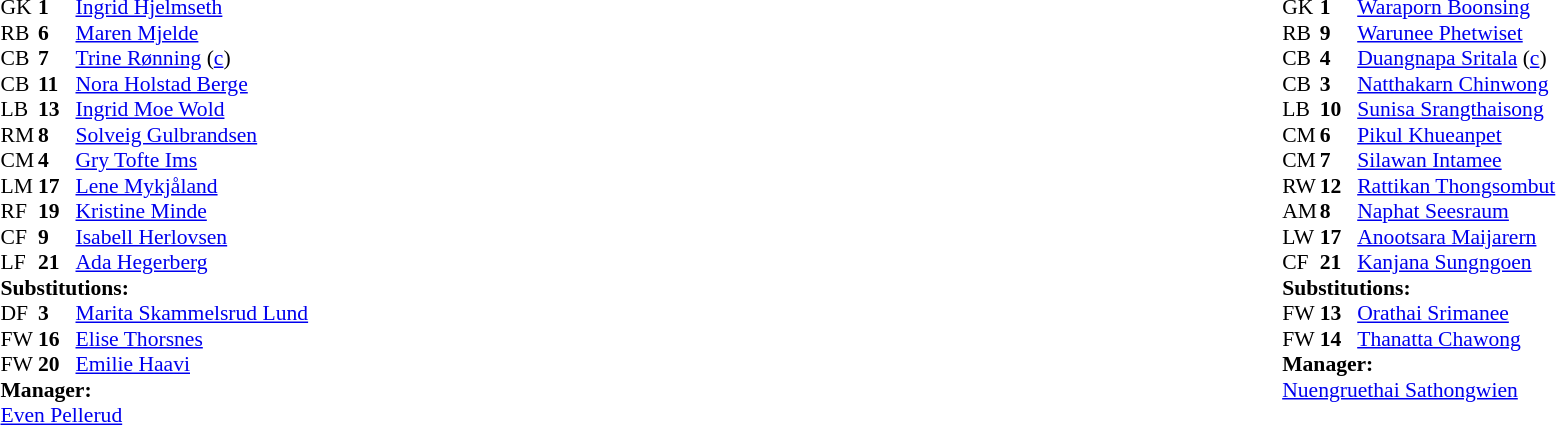<table width="100%">
<tr>
<td valign="top" width="50%"><br><table style="font-size: 90%" cellspacing="0" cellpadding="0">
<tr>
<th width="25"></th>
<th width="25"></th>
</tr>
<tr>
<td>GK</td>
<td><strong>1</strong></td>
<td><a href='#'>Ingrid Hjelmseth</a></td>
</tr>
<tr>
<td>RB</td>
<td><strong>6</strong></td>
<td><a href='#'>Maren Mjelde</a></td>
</tr>
<tr>
<td>CB</td>
<td><strong>7</strong></td>
<td><a href='#'>Trine Rønning</a> (<a href='#'>c</a>)</td>
<td></td>
<td></td>
</tr>
<tr>
<td>CB</td>
<td><strong>11</strong></td>
<td><a href='#'>Nora Holstad Berge</a></td>
<td></td>
<td></td>
</tr>
<tr>
<td>LB</td>
<td><strong>13</strong></td>
<td><a href='#'>Ingrid Moe Wold</a></td>
</tr>
<tr>
<td>RM</td>
<td><strong>8</strong></td>
<td><a href='#'>Solveig Gulbrandsen</a></td>
<td></td>
<td></td>
</tr>
<tr>
<td>CM</td>
<td><strong>4</strong></td>
<td><a href='#'>Gry Tofte Ims</a></td>
</tr>
<tr>
<td>LM</td>
<td><strong>17</strong></td>
<td><a href='#'>Lene Mykjåland</a></td>
</tr>
<tr>
<td>RF</td>
<td><strong>19</strong></td>
<td><a href='#'>Kristine Minde</a></td>
</tr>
<tr>
<td>CF</td>
<td><strong>9</strong></td>
<td><a href='#'>Isabell Herlovsen</a></td>
</tr>
<tr>
<td>LF</td>
<td><strong>21</strong></td>
<td><a href='#'>Ada Hegerberg</a></td>
</tr>
<tr>
<td colspan=3><strong>Substitutions:</strong></td>
</tr>
<tr>
<td>DF</td>
<td><strong>3</strong></td>
<td><a href='#'>Marita Skammelsrud Lund</a> </td>
<td></td>
<td></td>
</tr>
<tr>
<td>FW</td>
<td><strong>16</strong></td>
<td><a href='#'>Elise Thorsnes</a></td>
<td></td>
<td></td>
</tr>
<tr>
<td>FW</td>
<td><strong>20</strong></td>
<td><a href='#'>Emilie Haavi</a></td>
<td></td>
<td></td>
</tr>
<tr>
<td colspan=3><strong>Manager:</strong></td>
</tr>
<tr>
<td colspan=3><a href='#'>Even Pellerud</a></td>
</tr>
</table>
</td>
<td valign="top"></td>
<td valign="top" width="50%"><br><table style="font-size: 90%" cellspacing="0" cellpadding="0" align="center">
<tr>
<th width=25></th>
<th width=25></th>
</tr>
<tr>
<td>GK</td>
<td><strong>1</strong></td>
<td><a href='#'>Waraporn Boonsing</a></td>
</tr>
<tr>
<td>RB</td>
<td><strong>9</strong></td>
<td><a href='#'>Warunee Phetwiset</a></td>
<td></td>
</tr>
<tr>
<td>CB</td>
<td><strong>4</strong></td>
<td><a href='#'>Duangnapa Sritala</a> (<a href='#'>c</a>)</td>
<td></td>
</tr>
<tr>
<td>CB</td>
<td><strong>3</strong></td>
<td><a href='#'>Natthakarn Chinwong</a></td>
</tr>
<tr>
<td>LB</td>
<td><strong>10</strong></td>
<td><a href='#'>Sunisa Srangthaisong</a></td>
</tr>
<tr>
<td>CM</td>
<td><strong>6</strong></td>
<td><a href='#'>Pikul Khueanpet</a></td>
</tr>
<tr>
<td>CM</td>
<td><strong>7</strong></td>
<td><a href='#'>Silawan Intamee</a></td>
</tr>
<tr>
<td>RW</td>
<td><strong>12</strong></td>
<td><a href='#'>Rattikan Thongsombut</a></td>
</tr>
<tr>
<td>AM</td>
<td><strong>8</strong></td>
<td><a href='#'>Naphat Seesraum</a></td>
<td></td>
<td></td>
</tr>
<tr>
<td>LW</td>
<td><strong>17</strong></td>
<td><a href='#'>Anootsara Maijarern</a></td>
<td></td>
<td></td>
</tr>
<tr>
<td>CF</td>
<td><strong>21</strong></td>
<td><a href='#'>Kanjana Sungngoen</a></td>
</tr>
<tr>
<td colspan=3><strong>Substitutions:</strong></td>
</tr>
<tr>
<td>FW</td>
<td><strong>13</strong></td>
<td><a href='#'>Orathai Srimanee</a></td>
<td></td>
<td></td>
</tr>
<tr>
<td>FW</td>
<td><strong>14</strong></td>
<td><a href='#'>Thanatta Chawong</a></td>
<td></td>
<td></td>
</tr>
<tr>
<td colspan=3><strong>Manager:</strong></td>
</tr>
<tr>
<td colspan=3><a href='#'>Nuengruethai Sathongwien</a></td>
</tr>
</table>
</td>
</tr>
</table>
